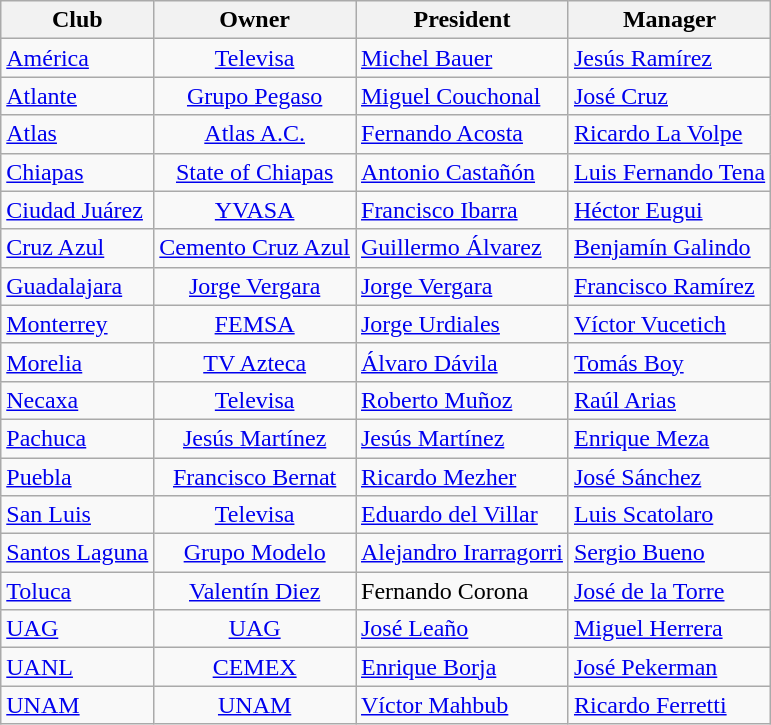<table class="wikitable">
<tr>
<th>Club</th>
<th>Owner</th>
<th>President</th>
<th>Manager</th>
</tr>
<tr>
<td><a href='#'>América</a></td>
<td align="center"><a href='#'>Televisa</a></td>
<td> <a href='#'>Michel Bauer</a></td>
<td> <a href='#'>Jesús Ramírez</a></td>
</tr>
<tr>
<td><a href='#'>Atlante</a></td>
<td align="center"><a href='#'>Grupo Pegaso</a></td>
<td> <a href='#'>Miguel Couchonal</a></td>
<td> <a href='#'>José Cruz</a></td>
</tr>
<tr>
<td><a href='#'>Atlas</a></td>
<td align="center"><a href='#'>Atlas A.C.</a></td>
<td> <a href='#'>Fernando Acosta</a></td>
<td> <a href='#'>Ricardo La Volpe</a></td>
</tr>
<tr>
<td><a href='#'>Chiapas</a></td>
<td align="center"><a href='#'>State of Chiapas</a></td>
<td> <a href='#'>Antonio Castañón</a></td>
<td> <a href='#'>Luis Fernando Tena</a></td>
</tr>
<tr>
<td><a href='#'>Ciudad Juárez</a></td>
<td align="center"><a href='#'>YVASA</a></td>
<td> <a href='#'>Francisco Ibarra</a></td>
<td> <a href='#'>Héctor Eugui</a></td>
</tr>
<tr>
<td><a href='#'>Cruz Azul</a></td>
<td align="center"><a href='#'>Cemento Cruz Azul</a></td>
<td> <a href='#'>Guillermo Álvarez</a></td>
<td> <a href='#'>Benjamín Galindo</a></td>
</tr>
<tr>
<td><a href='#'>Guadalajara</a></td>
<td align="center"><a href='#'>Jorge Vergara</a></td>
<td> <a href='#'>Jorge Vergara</a></td>
<td> <a href='#'>Francisco Ramírez</a></td>
</tr>
<tr>
<td><a href='#'>Monterrey</a></td>
<td align="center"><a href='#'>FEMSA</a></td>
<td> <a href='#'>Jorge Urdiales</a></td>
<td> <a href='#'>Víctor Vucetich</a></td>
</tr>
<tr>
<td><a href='#'>Morelia</a></td>
<td align="center"><a href='#'>TV Azteca</a></td>
<td> <a href='#'>Álvaro Dávila</a></td>
<td> <a href='#'>Tomás Boy</a></td>
</tr>
<tr>
<td><a href='#'>Necaxa</a></td>
<td align="center"><a href='#'>Televisa</a></td>
<td> <a href='#'>Roberto Muñoz</a></td>
<td> <a href='#'>Raúl Arias</a></td>
</tr>
<tr>
<td><a href='#'>Pachuca</a></td>
<td align="center"><a href='#'>Jesús Martínez</a></td>
<td> <a href='#'>Jesús Martínez</a></td>
<td> <a href='#'>Enrique Meza</a></td>
</tr>
<tr>
<td><a href='#'>Puebla</a></td>
<td align="center"><a href='#'>Francisco Bernat</a></td>
<td> <a href='#'>Ricardo Mezher</a></td>
<td> <a href='#'>José Sánchez</a></td>
</tr>
<tr>
<td><a href='#'>San Luis</a></td>
<td align="center"><a href='#'>Televisa</a></td>
<td> <a href='#'>Eduardo del Villar</a></td>
<td> <a href='#'>Luis Scatolaro</a></td>
</tr>
<tr>
<td><a href='#'>Santos Laguna</a></td>
<td align="center"><a href='#'>Grupo Modelo</a></td>
<td> <a href='#'>Alejandro Irarragorri</a></td>
<td> <a href='#'>Sergio Bueno</a></td>
</tr>
<tr>
<td><a href='#'>Toluca</a></td>
<td align="center"><a href='#'>Valentín Diez</a></td>
<td> Fernando Corona</td>
<td> <a href='#'>José de la Torre</a></td>
</tr>
<tr>
<td><a href='#'>UAG</a></td>
<td align="center"><a href='#'>UAG</a></td>
<td> <a href='#'>José Leaño</a></td>
<td> <a href='#'>Miguel Herrera</a></td>
</tr>
<tr>
<td><a href='#'>UANL</a></td>
<td align="center"><a href='#'>CEMEX</a></td>
<td> <a href='#'>Enrique Borja</a></td>
<td> <a href='#'>José Pekerman</a></td>
</tr>
<tr>
<td><a href='#'>UNAM</a></td>
<td align="center"><a href='#'>UNAM</a></td>
<td> <a href='#'>Víctor Mahbub</a></td>
<td> <a href='#'>Ricardo Ferretti</a></td>
</tr>
</table>
